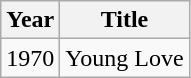<table class="wikitable">
<tr>
<th>Year</th>
<th>Title</th>
</tr>
<tr>
<td>1970</td>
<td>Young Love</td>
</tr>
</table>
